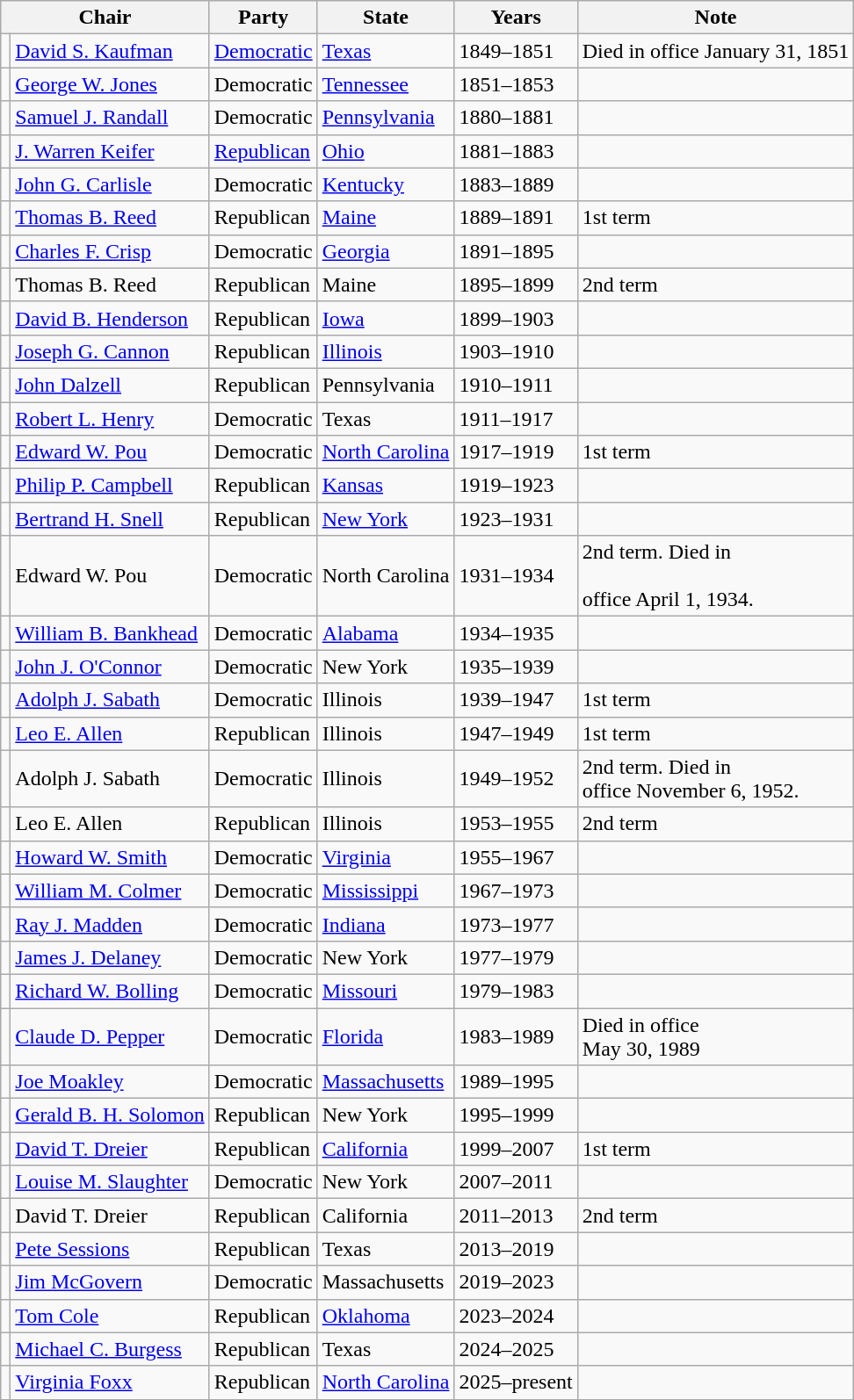<table class=wikitable>
<tr>
<th colspan=2>Chair</th>
<th>Party</th>
<th>State</th>
<th>Years</th>
<th>Note</th>
</tr>
<tr>
<td></td>
<td><a href='#'>David S. Kaufman</a></td>
<td><a href='#'>Democratic</a></td>
<td><a href='#'>Texas</a></td>
<td>1849–1851</td>
<td>Died in office January 31, 1851</td>
</tr>
<tr>
<td></td>
<td><a href='#'>George W. Jones</a></td>
<td>Democratic</td>
<td><a href='#'>Tennessee</a></td>
<td>1851–1853</td>
<td></td>
</tr>
<tr>
<td></td>
<td><a href='#'>Samuel J. Randall</a></td>
<td>Democratic</td>
<td><a href='#'>Pennsylvania</a></td>
<td>1880–1881</td>
<td></td>
</tr>
<tr>
<td></td>
<td><a href='#'>J. Warren Keifer</a></td>
<td><a href='#'>Republican</a></td>
<td><a href='#'>Ohio</a></td>
<td>1881–1883</td>
<td></td>
</tr>
<tr>
<td></td>
<td><a href='#'>John G. Carlisle</a></td>
<td>Democratic</td>
<td><a href='#'>Kentucky</a></td>
<td>1883–1889</td>
<td></td>
</tr>
<tr>
<td></td>
<td><a href='#'>Thomas B. Reed</a></td>
<td>Republican</td>
<td><a href='#'>Maine</a></td>
<td>1889–1891</td>
<td>1st term</td>
</tr>
<tr>
<td></td>
<td><a href='#'>Charles F. Crisp</a></td>
<td>Democratic</td>
<td><a href='#'>Georgia</a></td>
<td>1891–1895</td>
<td></td>
</tr>
<tr>
<td></td>
<td>Thomas B. Reed</td>
<td>Republican</td>
<td>Maine</td>
<td>1895–1899</td>
<td>2nd term</td>
</tr>
<tr>
<td></td>
<td><a href='#'>David B. Henderson</a></td>
<td>Republican</td>
<td><a href='#'>Iowa</a></td>
<td>1899–1903</td>
<td></td>
</tr>
<tr>
<td></td>
<td><a href='#'>Joseph G. Cannon</a></td>
<td>Republican</td>
<td><a href='#'>Illinois</a></td>
<td>1903–1910</td>
<td></td>
</tr>
<tr>
<td></td>
<td><a href='#'>John Dalzell</a></td>
<td>Republican</td>
<td>Pennsylvania</td>
<td>1910–1911</td>
<td></td>
</tr>
<tr>
<td></td>
<td><a href='#'>Robert L. Henry</a></td>
<td>Democratic</td>
<td>Texas</td>
<td>1911–1917</td>
<td></td>
</tr>
<tr>
<td></td>
<td><a href='#'>Edward W. Pou</a></td>
<td>Democratic</td>
<td><a href='#'>North Carolina</a></td>
<td>1917–1919</td>
<td>1st term</td>
</tr>
<tr>
<td></td>
<td><a href='#'>Philip P. Campbell</a></td>
<td>Republican</td>
<td><a href='#'>Kansas</a></td>
<td>1919–1923</td>
<td></td>
</tr>
<tr>
<td></td>
<td><a href='#'>Bertrand H. Snell</a></td>
<td>Republican</td>
<td><a href='#'>New York</a></td>
<td>1923–1931</td>
<td></td>
</tr>
<tr>
<td></td>
<td>Edward W. Pou</td>
<td>Democratic</td>
<td>North Carolina</td>
<td>1931–1934</td>
<td>2nd term. Died in<br><br>office April 1, 1934.</td>
</tr>
<tr>
<td></td>
<td><a href='#'>William B. Bankhead</a></td>
<td>Democratic</td>
<td><a href='#'>Alabama</a></td>
<td>1934–1935</td>
<td></td>
</tr>
<tr>
<td></td>
<td><a href='#'>John J. O'Connor</a></td>
<td>Democratic</td>
<td>New York</td>
<td>1935–1939</td>
<td></td>
</tr>
<tr>
<td></td>
<td><a href='#'>Adolph J. Sabath</a></td>
<td>Democratic</td>
<td>Illinois</td>
<td>1939–1947</td>
<td>1st term</td>
</tr>
<tr>
<td></td>
<td><a href='#'>Leo E. Allen</a></td>
<td>Republican</td>
<td>Illinois</td>
<td>1947–1949</td>
<td>1st term</td>
</tr>
<tr>
<td></td>
<td>Adolph J. Sabath</td>
<td>Democratic</td>
<td>Illinois</td>
<td>1949–1952</td>
<td>2nd term. Died in<br>office November 6, 1952.</td>
</tr>
<tr>
<td></td>
<td>Leo E. Allen</td>
<td>Republican</td>
<td>Illinois</td>
<td>1953–1955</td>
<td>2nd term</td>
</tr>
<tr>
<td></td>
<td><a href='#'>Howard W. Smith</a></td>
<td>Democratic</td>
<td><a href='#'>Virginia</a></td>
<td>1955–1967</td>
<td></td>
</tr>
<tr>
<td></td>
<td><a href='#'>William M. Colmer</a></td>
<td>Democratic</td>
<td><a href='#'>Mississippi</a></td>
<td>1967–1973</td>
<td></td>
</tr>
<tr>
<td></td>
<td><a href='#'>Ray J. Madden</a></td>
<td>Democratic</td>
<td><a href='#'>Indiana</a></td>
<td>1973–1977</td>
<td></td>
</tr>
<tr>
<td></td>
<td><a href='#'>James J. Delaney</a></td>
<td>Democratic</td>
<td>New York</td>
<td>1977–1979</td>
<td></td>
</tr>
<tr>
<td></td>
<td><a href='#'>Richard W. Bolling</a></td>
<td>Democratic</td>
<td><a href='#'>Missouri</a></td>
<td>1979–1983</td>
<td></td>
</tr>
<tr>
<td></td>
<td><a href='#'>Claude D. Pepper</a></td>
<td>Democratic</td>
<td><a href='#'>Florida</a></td>
<td>1983–1989</td>
<td>Died in office<br>May 30, 1989</td>
</tr>
<tr>
<td></td>
<td><a href='#'>Joe Moakley</a></td>
<td>Democratic</td>
<td><a href='#'>Massachusetts</a></td>
<td>1989–1995</td>
<td></td>
</tr>
<tr>
<td></td>
<td><a href='#'>Gerald B. H. Solomon</a></td>
<td>Republican</td>
<td>New York</td>
<td>1995–1999</td>
<td></td>
</tr>
<tr>
<td></td>
<td><a href='#'>David T. Dreier</a></td>
<td>Republican</td>
<td><a href='#'>California</a></td>
<td>1999–2007</td>
<td>1st term</td>
</tr>
<tr>
<td></td>
<td><a href='#'>Louise M. Slaughter</a></td>
<td>Democratic</td>
<td>New York</td>
<td>2007–2011</td>
<td></td>
</tr>
<tr>
<td></td>
<td>David T. Dreier</td>
<td>Republican</td>
<td>California</td>
<td>2011–2013</td>
<td>2nd term</td>
</tr>
<tr>
<td></td>
<td><a href='#'>Pete Sessions</a></td>
<td>Republican</td>
<td>Texas</td>
<td>2013–2019</td>
<td></td>
</tr>
<tr>
<td></td>
<td><a href='#'>Jim McGovern</a></td>
<td>Democratic</td>
<td>Massachusetts</td>
<td>2019–2023</td>
<td></td>
</tr>
<tr>
<td></td>
<td><a href='#'>Tom Cole</a></td>
<td>Republican</td>
<td><a href='#'>Oklahoma</a></td>
<td>2023–2024</td>
<td></td>
</tr>
<tr>
<td></td>
<td><a href='#'>Michael C. Burgess</a></td>
<td>Republican</td>
<td>Texas</td>
<td>2024–2025</td>
<td></td>
</tr>
<tr>
<td></td>
<td><a href='#'>Virginia Foxx</a></td>
<td>Republican</td>
<td><a href='#'>North Carolina</a></td>
<td>2025–present</td>
<td></td>
</tr>
<tr>
</tr>
</table>
